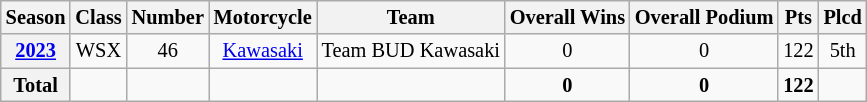<table class="wikitable" style="font-size: 85%; text-align:center">
<tr>
<th>Season</th>
<th>Class</th>
<th>Number</th>
<th>Motorcycle</th>
<th>Team</th>
<th>Overall Wins</th>
<th>Overall Podium</th>
<th>Pts</th>
<th>Plcd</th>
</tr>
<tr>
<th><a href='#'>2023</a></th>
<td>WSX</td>
<td>46</td>
<td><a href='#'>Kawasaki</a></td>
<td>Team BUD Kawasaki</td>
<td>0</td>
<td>0</td>
<td>122</td>
<td>5th</td>
</tr>
<tr>
<th>Total</th>
<td></td>
<td></td>
<td></td>
<td></td>
<td><strong>0</strong></td>
<td><strong>0</strong></td>
<td><strong>122</strong></td>
<td></td>
</tr>
</table>
